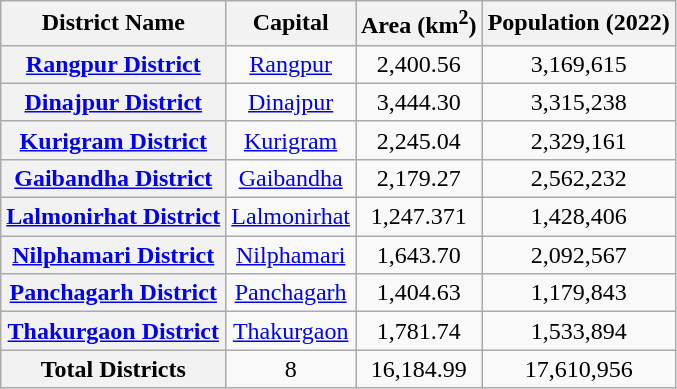<table class="wikitable sortable" style="text-align:center;">
<tr>
<th>District Name</th>
<th>Capital</th>
<th>Area (km<sup>2</sup>)</th>
<th>Population (2022)</th>
</tr>
<tr>
<th><a href='#'>Rangpur District</a></th>
<td><a href='#'>Rangpur</a></td>
<td>2,400.56</td>
<td>3,169,615</td>
</tr>
<tr>
<th><a href='#'>Dinajpur District</a></th>
<td><a href='#'>Dinajpur</a></td>
<td>3,444.30</td>
<td>3,315,238</td>
</tr>
<tr>
<th><a href='#'>Kurigram District</a></th>
<td><a href='#'>Kurigram</a></td>
<td>2,245.04</td>
<td>2,329,161</td>
</tr>
<tr>
<th><a href='#'>Gaibandha District</a></th>
<td><a href='#'>Gaibandha</a></td>
<td>2,179.27</td>
<td>2,562,232</td>
</tr>
<tr>
<th><a href='#'>Lalmonirhat District</a></th>
<td><a href='#'>Lalmonirhat</a></td>
<td>1,247.371</td>
<td>1,428,406</td>
</tr>
<tr>
<th><a href='#'>Nilphamari District</a></th>
<td><a href='#'>Nilphamari</a></td>
<td>1,643.70</td>
<td>2,092,567</td>
</tr>
<tr>
<th><a href='#'>Panchagarh District</a></th>
<td><a href='#'>Panchagarh</a></td>
<td>1,404.63</td>
<td>1,179,843</td>
</tr>
<tr>
<th><a href='#'>Thakurgaon District</a></th>
<td><a href='#'>Thakurgaon</a></td>
<td>1,781.74</td>
<td>1,533,894</td>
</tr>
<tr>
<th>Total Districts</th>
<td>8</td>
<td>16,184.99</td>
<td>17,610,956</td>
</tr>
</table>
